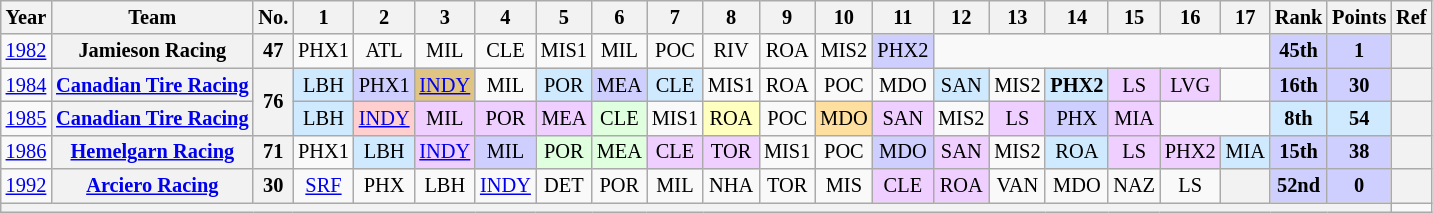<table class="wikitable" style="text-align:center; font-size:85%">
<tr>
<th>Year</th>
<th>Team</th>
<th>No.</th>
<th>1</th>
<th>2</th>
<th>3</th>
<th>4</th>
<th>5</th>
<th>6</th>
<th>7</th>
<th>8</th>
<th>9</th>
<th>10</th>
<th>11</th>
<th>12</th>
<th>13</th>
<th>14</th>
<th>15</th>
<th>16</th>
<th>17</th>
<th>Rank</th>
<th>Points</th>
<th>Ref</th>
</tr>
<tr>
<td><a href='#'>1982</a></td>
<th nowrap>Jamieson Racing</th>
<th>47</th>
<td>PHX1</td>
<td>ATL</td>
<td>MIL</td>
<td>CLE</td>
<td>MIS1</td>
<td>MIL</td>
<td>POC</td>
<td>RIV</td>
<td>ROA</td>
<td>MIS2</td>
<td style="background:#CFCFFF;">PHX2<br></td>
<td colspan=6></td>
<td style="background:#CFCFFF;"><strong>45th</strong></td>
<td style="background:#CFCFFF;"><strong>1</strong></td>
<th></th>
</tr>
<tr>
<td><a href='#'>1984</a></td>
<th nowrap><a href='#'>Canadian Tire Racing</a></th>
<th rowspan=2>76</th>
<td style="background:#CFEAFF;">LBH<br></td>
<td style="background:#CFCFFF;">PHX1<br></td>
<td style="background:#dfc484;"><a href='#'>INDY</a><br></td>
<td>MIL</td>
<td style="background:#CFEAFF;">POR<br></td>
<td style="background:#CFCFFF;">MEA<br></td>
<td style="background:#CFEAFF;">CLE<br></td>
<td>MIS1</td>
<td>ROA</td>
<td>POC</td>
<td>MDO</td>
<td style="background:#CFEAFF;">SAN<br></td>
<td>MIS2</td>
<td style="background:#CFEAFF;"><strong>PHX2</strong><br></td>
<td style="background:#EFCFFF;">LS<br></td>
<td style="background:#EFCFFF;">LVG<br></td>
<td></td>
<td style="background:#CFCFFF;"><strong>16th</strong></td>
<td style="background:#CFCFFF;"><strong>30</strong></td>
<th></th>
</tr>
<tr>
<td><a href='#'>1985</a></td>
<th nowrap><a href='#'>Canadian Tire Racing</a></th>
<td style="background:#CFEAFF;">LBH<br></td>
<td style="background:#FFCFCF;"><a href='#'>INDY</a><br></td>
<td style="background:#EFCFFF;">MIL<br></td>
<td style="background:#EFCFFF;">POR<br></td>
<td style="background:#EFCFFF;">MEA<br></td>
<td style="background:#DFFFDF;">CLE<br></td>
<td>MIS1</td>
<td style="background:#FFFFBF;">ROA<br></td>
<td>POC</td>
<td style="background:#FFDF9F;">MDO<br></td>
<td style="background:#EFCFFF;">SAN<br></td>
<td>MIS2</td>
<td style="background:#EFCFFF;">LS<br></td>
<td style="background:#CFCFFF;">PHX<br></td>
<td style="background:#EFCFFF;">MIA<br></td>
<td colspan=2></td>
<td style="background:#CFEAFF;"><strong>8th</strong></td>
<td style="background:#CFEAFF;"><strong>54</strong></td>
<th></th>
</tr>
<tr>
<td><a href='#'>1986</a></td>
<th nowrap><a href='#'>Hemelgarn Racing</a></th>
<th>71</th>
<td>PHX1</td>
<td style="background:#CFEAFF;">LBH<br></td>
<td style="background:#EFCFFF;"><a href='#'>INDY</a><br></td>
<td style="background:#CFCFFF;">MIL<br></td>
<td style="background:#DFFFDF;">POR<br></td>
<td style="background:#DFFFDF;">MEA<br></td>
<td style="background:#EFCFFF;">CLE<br></td>
<td style="background:#EFCFFF;">TOR<br></td>
<td>MIS1</td>
<td>POC</td>
<td style="background:#CFCFFF;">MDO<br></td>
<td style="background:#EFCFFF;">SAN<br></td>
<td>MIS2</td>
<td style="background:#CFEAFF;">ROA<br></td>
<td style="background:#EFCFFF;">LS<br></td>
<td style="background:#EFCFFF;">PHX2<br></td>
<td style="background:#CFEAFF;">MIA<br></td>
<td style="background:#CFCFFF;"><strong>15th</strong></td>
<td style="background:#CFCFFF;"><strong>38</strong></td>
<th></th>
</tr>
<tr>
<td><a href='#'>1992</a></td>
<th nowrap><a href='#'>Arciero Racing</a></th>
<th>30</th>
<td><a href='#'>SRF</a></td>
<td>PHX</td>
<td>LBH</td>
<td><a href='#'>INDY</a></td>
<td>DET</td>
<td>POR</td>
<td>MIL</td>
<td>NHA</td>
<td>TOR</td>
<td>MIS</td>
<td style="background:#EFCFFF;">CLE<br></td>
<td style="background:#EFCFFF;">ROA<br></td>
<td>VAN</td>
<td>MDO</td>
<td>NAZ</td>
<td>LS</td>
<th></th>
<td style="background:#CFCFFF;"><strong>52nd</strong></td>
<td style="background:#CFCFFF;"><strong>0</strong></td>
<th></th>
</tr>
<tr>
<th colspan="22"></th>
</tr>
</table>
